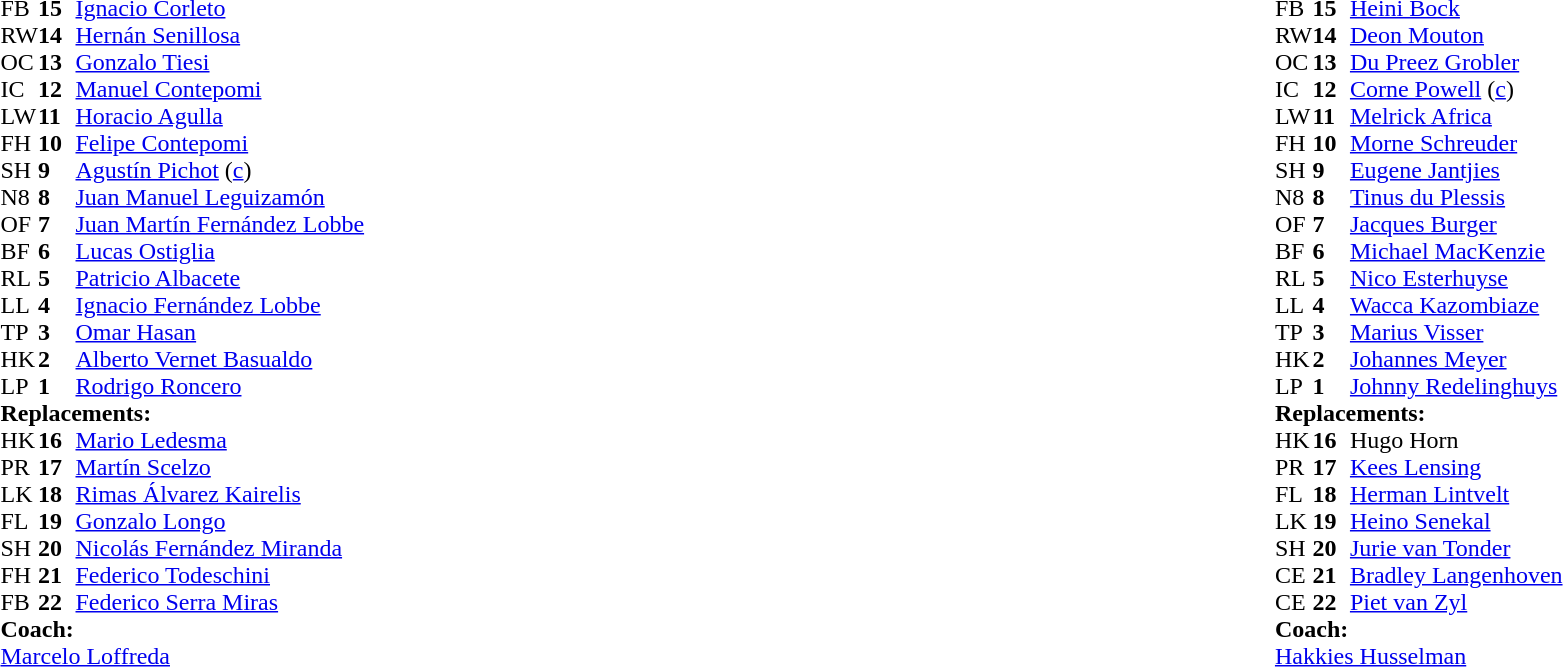<table width="100%">
<tr>
<td style="vertical-align:top" width="50%"><br><table cellspacing="0" cellpadding="0">
<tr>
<th width="25"></th>
<th width="25"></th>
</tr>
<tr>
<td>FB</td>
<td><strong>15</strong></td>
<td><a href='#'>Ignacio Corleto</a></td>
<td></td>
<td></td>
</tr>
<tr>
<td>RW</td>
<td><strong>14</strong></td>
<td><a href='#'>Hernán Senillosa</a></td>
</tr>
<tr>
<td>OC</td>
<td><strong>13</strong></td>
<td><a href='#'>Gonzalo Tiesi</a></td>
</tr>
<tr>
<td>IC</td>
<td><strong>12</strong></td>
<td><a href='#'>Manuel Contepomi</a></td>
</tr>
<tr>
<td>LW</td>
<td><strong>11</strong></td>
<td><a href='#'>Horacio Agulla</a></td>
</tr>
<tr>
<td>FH</td>
<td><strong>10</strong></td>
<td><a href='#'>Felipe Contepomi</a></td>
<td></td>
<td></td>
</tr>
<tr>
<td>SH</td>
<td><strong>9</strong></td>
<td><a href='#'>Agustín Pichot</a> (<a href='#'>c</a>)</td>
<td></td>
<td></td>
</tr>
<tr>
<td>N8</td>
<td><strong>8</strong></td>
<td><a href='#'>Juan Manuel Leguizamón</a></td>
<td></td>
<td></td>
</tr>
<tr>
<td>OF</td>
<td><strong>7</strong></td>
<td><a href='#'>Juan Martín Fernández Lobbe</a></td>
</tr>
<tr>
<td>BF</td>
<td><strong>6</strong></td>
<td><a href='#'>Lucas Ostiglia</a></td>
</tr>
<tr>
<td>RL</td>
<td><strong>5</strong></td>
<td><a href='#'>Patricio Albacete</a></td>
</tr>
<tr>
<td>LL</td>
<td><strong>4</strong></td>
<td><a href='#'>Ignacio Fernández Lobbe</a></td>
<td></td>
<td></td>
</tr>
<tr>
<td>TP</td>
<td><strong>3</strong></td>
<td><a href='#'>Omar Hasan</a></td>
</tr>
<tr>
<td>HK</td>
<td><strong>2</strong></td>
<td><a href='#'>Alberto Vernet Basualdo</a></td>
</tr>
<tr>
<td>LP</td>
<td><strong>1</strong></td>
<td><a href='#'>Rodrigo Roncero</a></td>
<td></td>
<td></td>
</tr>
<tr>
<td colspan=3><strong>Replacements:</strong></td>
</tr>
<tr>
<td>HK</td>
<td><strong>16</strong></td>
<td><a href='#'>Mario Ledesma</a></td>
</tr>
<tr>
<td>PR</td>
<td><strong>17</strong></td>
<td><a href='#'>Martín Scelzo</a></td>
<td></td>
<td></td>
</tr>
<tr>
<td>LK</td>
<td><strong>18</strong></td>
<td><a href='#'>Rimas Álvarez Kairelis</a></td>
<td></td>
<td></td>
</tr>
<tr>
<td>FL</td>
<td><strong>19</strong></td>
<td><a href='#'>Gonzalo Longo</a></td>
<td></td>
<td></td>
</tr>
<tr>
<td>SH</td>
<td><strong>20</strong></td>
<td><a href='#'>Nicolás Fernández Miranda</a></td>
<td></td>
<td></td>
</tr>
<tr>
<td>FH</td>
<td><strong>21</strong></td>
<td><a href='#'>Federico Todeschini</a></td>
<td></td>
<td></td>
</tr>
<tr>
<td>FB</td>
<td><strong>22</strong></td>
<td><a href='#'>Federico Serra Miras</a></td>
<td></td>
<td></td>
</tr>
<tr>
<td colspan=3><strong>Coach:</strong></td>
</tr>
<tr>
<td colspan="4"><a href='#'>Marcelo Loffreda</a></td>
</tr>
</table>
</td>
<td style="vertical-align:top"></td>
<td style="vertical-align:top" width="50%"><br><table cellspacing="0" cellpadding="0" align="center">
<tr>
<th width="25"></th>
<th width="25"></th>
</tr>
<tr>
<td>FB</td>
<td><strong>15</strong></td>
<td><a href='#'>Heini Bock</a></td>
</tr>
<tr>
<td>RW</td>
<td><strong>14</strong></td>
<td><a href='#'>Deon Mouton</a></td>
<td></td>
<td></td>
</tr>
<tr>
<td>OC</td>
<td><strong>13</strong></td>
<td><a href='#'>Du Preez Grobler</a></td>
<td></td>
<td></td>
</tr>
<tr>
<td>IC</td>
<td><strong>12</strong></td>
<td><a href='#'>Corne Powell</a> (<a href='#'>c</a>)</td>
</tr>
<tr>
<td>LW</td>
<td><strong>11</strong></td>
<td><a href='#'>Melrick Africa</a></td>
</tr>
<tr>
<td>FH</td>
<td><strong>10</strong></td>
<td><a href='#'>Morne Schreuder</a></td>
<td></td>
<td></td>
</tr>
<tr>
<td>SH</td>
<td><strong>9</strong></td>
<td><a href='#'>Eugene Jantjies</a></td>
</tr>
<tr>
<td>N8</td>
<td><strong>8</strong></td>
<td><a href='#'>Tinus du Plessis</a></td>
</tr>
<tr>
<td>OF</td>
<td><strong>7</strong></td>
<td><a href='#'>Jacques Burger</a></td>
</tr>
<tr>
<td>BF</td>
<td><strong>6</strong></td>
<td><a href='#'>Michael MacKenzie</a></td>
<td></td>
<td></td>
</tr>
<tr>
<td>RL</td>
<td><strong>5</strong></td>
<td><a href='#'>Nico Esterhuyse</a></td>
</tr>
<tr>
<td>LL</td>
<td><strong>4</strong></td>
<td><a href='#'>Wacca Kazombiaze</a></td>
<td></td>
<td></td>
</tr>
<tr>
<td>TP</td>
<td><strong>3</strong></td>
<td><a href='#'>Marius Visser</a></td>
<td></td>
<td></td>
</tr>
<tr>
<td>HK</td>
<td><strong>2</strong></td>
<td><a href='#'>Johannes Meyer</a></td>
<td></td>
<td></td>
</tr>
<tr>
<td>LP</td>
<td><strong>1</strong></td>
<td><a href='#'>Johnny Redelinghuys</a></td>
</tr>
<tr>
<td colspan=3><strong>Replacements:</strong></td>
</tr>
<tr>
<td>HK</td>
<td><strong>16</strong></td>
<td>Hugo Horn</td>
<td></td>
<td></td>
</tr>
<tr>
<td>PR</td>
<td><strong>17</strong></td>
<td><a href='#'>Kees Lensing</a></td>
<td></td>
<td></td>
</tr>
<tr>
<td>FL</td>
<td><strong>18</strong></td>
<td><a href='#'>Herman Lintvelt</a></td>
<td></td>
<td></td>
</tr>
<tr>
<td>LK</td>
<td><strong>19</strong></td>
<td><a href='#'>Heino Senekal</a></td>
<td></td>
<td></td>
</tr>
<tr>
<td>SH</td>
<td><strong>20</strong></td>
<td><a href='#'>Jurie van Tonder</a></td>
<td></td>
<td></td>
</tr>
<tr>
<td>CE</td>
<td><strong>21</strong></td>
<td><a href='#'>Bradley Langenhoven</a></td>
<td></td>
<td></td>
</tr>
<tr>
<td>CE</td>
<td><strong>22</strong></td>
<td><a href='#'>Piet van Zyl</a></td>
<td></td>
<td></td>
</tr>
<tr>
<td colspan=3><strong>Coach:</strong></td>
</tr>
<tr>
<td colspan="4"><a href='#'>Hakkies Husselman</a></td>
</tr>
</table>
</td>
</tr>
</table>
